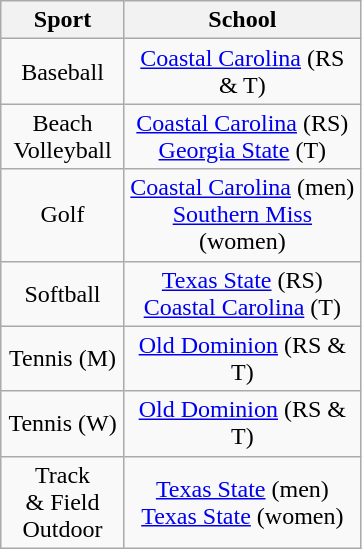<table class="wikitable" style="text-align:center">
<tr>
<th width=75>Sport</th>
<th width=150>School</th>
</tr>
<tr>
<td>Baseball</td>
<td><a href='#'>Coastal Carolina</a> (RS & T)</td>
</tr>
<tr>
<td>Beach<br>Volleyball</td>
<td><a href='#'>Coastal Carolina</a> (RS)<br><a href='#'>Georgia State</a> (T)</td>
</tr>
<tr>
<td>Golf</td>
<td><a href='#'>Coastal Carolina</a> (men)<br><a href='#'>Southern Miss</a> (women)</td>
</tr>
<tr>
<td>Softball</td>
<td><a href='#'>Texas State</a> (RS)<br><a href='#'>Coastal Carolina</a> (T)</td>
</tr>
<tr>
<td>Tennis (M)</td>
<td><a href='#'>Old Dominion</a> (RS & T)</td>
</tr>
<tr>
<td>Tennis (W)</td>
<td><a href='#'>Old Dominion</a> (RS & T)</td>
</tr>
<tr>
<td>Track<br>& Field<br>Outdoor</td>
<td><a href='#'>Texas State</a> (men)<br><a href='#'>Texas State</a> (women)</td>
</tr>
</table>
